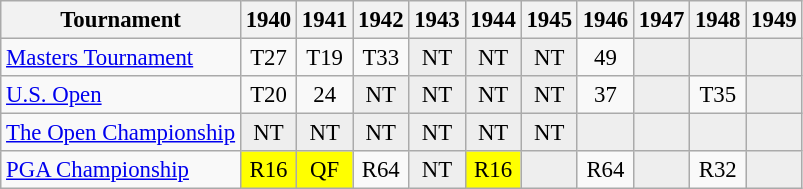<table class="wikitable" style="font-size:95%;text-align:center;">
<tr>
<th>Tournament</th>
<th>1940</th>
<th>1941</th>
<th>1942</th>
<th>1943</th>
<th>1944</th>
<th>1945</th>
<th>1946</th>
<th>1947</th>
<th>1948</th>
<th>1949</th>
</tr>
<tr>
<td align=left><a href='#'>Masters Tournament</a></td>
<td>T27</td>
<td>T19</td>
<td>T33</td>
<td style="background:#eeeeee;">NT</td>
<td style="background:#eeeeee;">NT</td>
<td style="background:#eeeeee;">NT</td>
<td>49</td>
<td style="background:#eeeeee;"></td>
<td style="background:#eeeeee;"></td>
<td style="background:#eeeeee;"></td>
</tr>
<tr>
<td align=left><a href='#'>U.S. Open</a></td>
<td>T20</td>
<td>24</td>
<td style="background:#eeeeee;">NT</td>
<td style="background:#eeeeee;">NT</td>
<td style="background:#eeeeee;">NT</td>
<td style="background:#eeeeee;">NT</td>
<td>37</td>
<td style="background:#eeeeee;"></td>
<td>T35</td>
<td style="background:#eeeeee;"></td>
</tr>
<tr>
<td align=left><a href='#'>The Open Championship</a></td>
<td style="background:#eeeeee;">NT</td>
<td style="background:#eeeeee;">NT</td>
<td style="background:#eeeeee;">NT</td>
<td style="background:#eeeeee;">NT</td>
<td style="background:#eeeeee;">NT</td>
<td style="background:#eeeeee;">NT</td>
<td style="background:#eeeeee;"></td>
<td style="background:#eeeeee;"></td>
<td style="background:#eeeeee;"></td>
<td style="background:#eeeeee;"></td>
</tr>
<tr>
<td align=left><a href='#'>PGA Championship</a></td>
<td style="background:yellow;">R16</td>
<td style="background:yellow;">QF</td>
<td>R64</td>
<td style="background:#eeeeee;">NT</td>
<td style="background:yellow;">R16</td>
<td style="background:#eeeeee;"></td>
<td>R64</td>
<td style="background:#eeeeee;"></td>
<td>R32</td>
<td style="background:#eeeeee;"></td>
</tr>
</table>
